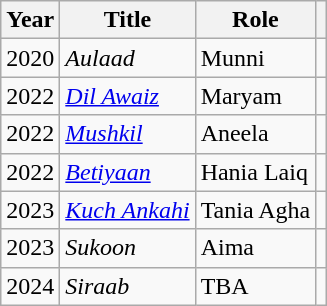<table class="wikitable sortable plainrowheaders">
<tr style="text-align:center;">
<th scope="col">Year</th>
<th scope="col">Title</th>
<th scope="col">Role</th>
<th scope="col"></th>
</tr>
<tr>
<td>2020</td>
<td><em>Aulaad</em></td>
<td>Munni</td>
<td></td>
</tr>
<tr>
<td>2022</td>
<td><em><a href='#'>Dil Awaiz</a></em></td>
<td>Maryam</td>
<td></td>
</tr>
<tr>
<td>2022</td>
<td><em><a href='#'>Mushkil</a></em></td>
<td>Aneela</td>
<td></td>
</tr>
<tr>
<td>2022</td>
<td><em><a href='#'>Betiyaan</a></em></td>
<td>Hania Laiq</td>
<td></td>
</tr>
<tr>
<td>2023</td>
<td><em><a href='#'>Kuch Ankahi</a></em></td>
<td>Tania Agha</td>
<td></td>
</tr>
<tr>
<td>2023</td>
<td><em>Sukoon</em></td>
<td>Aima</td>
<td></td>
</tr>
<tr>
<td>2024</td>
<td><em>Siraab</em></td>
<td>TBA</td>
<td></td>
</tr>
</table>
